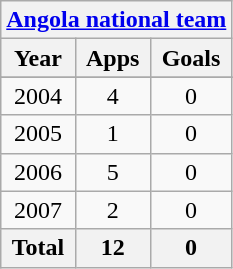<table class="wikitable" style="text-align:center">
<tr>
<th colspan=3><a href='#'>Angola national team</a></th>
</tr>
<tr>
<th>Year</th>
<th>Apps</th>
<th>Goals</th>
</tr>
<tr>
</tr>
<tr>
<td>2004</td>
<td>4</td>
<td>0</td>
</tr>
<tr>
<td>2005</td>
<td>1</td>
<td>0</td>
</tr>
<tr>
<td>2006</td>
<td>5</td>
<td>0</td>
</tr>
<tr>
<td>2007</td>
<td>2</td>
<td>0</td>
</tr>
<tr>
<th>Total</th>
<th>12</th>
<th>0</th>
</tr>
</table>
